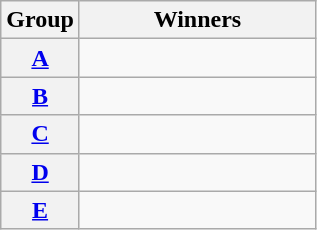<table class=wikitable>
<tr>
<th>Group</th>
<th width=150>Winners</th>
</tr>
<tr>
<th><a href='#'>A</a></th>
<td></td>
</tr>
<tr>
<th><a href='#'>B</a></th>
<td></td>
</tr>
<tr>
<th><a href='#'>C</a></th>
<td></td>
</tr>
<tr>
<th><a href='#'>D</a></th>
<td></td>
</tr>
<tr>
<th><a href='#'>E</a></th>
<td></td>
</tr>
</table>
